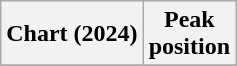<table class="wikitable plainrowheaders" style="text-align:center">
<tr>
<th>Chart (2024)</th>
<th>Peak<br>position</th>
</tr>
<tr>
</tr>
</table>
